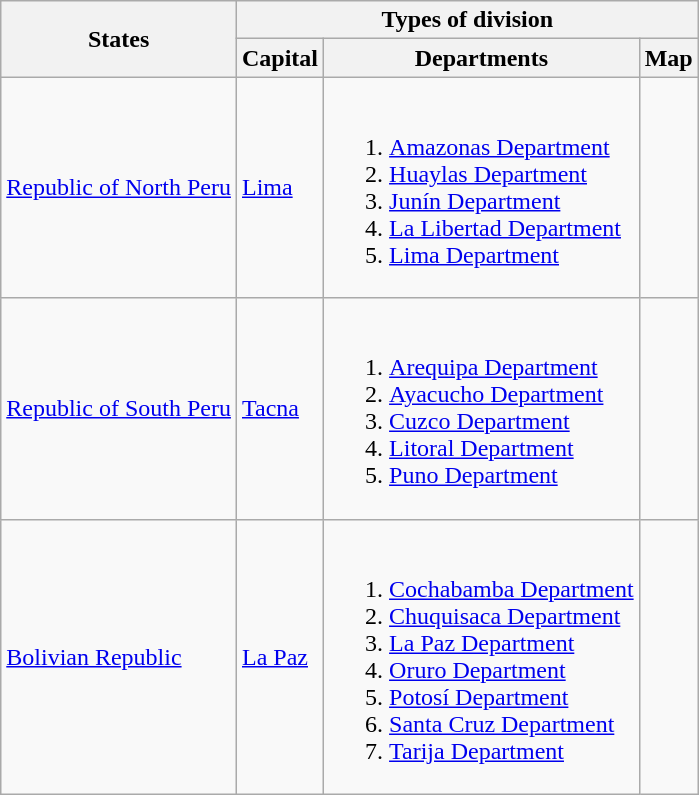<table class="wikitable" style="margin-bottom: 34px;">
<tr>
<th rowspan="2">States</th>
<th colspan="3">Types of division</th>
</tr>
<tr>
<th>Capital</th>
<th>Departments</th>
<th>Map</th>
</tr>
<tr>
<td><a href='#'>Republic of North Peru</a></td>
<td><a href='#'>Lima</a></td>
<td><br><ol><li><a href='#'>Amazonas Department</a></li><li><a href='#'>Huaylas Department</a></li><li><a href='#'>Junín Department</a></li><li><a href='#'>La Libertad Department</a></li><li><a href='#'>Lima Department</a></li></ol></td>
<td></td>
</tr>
<tr>
<td><a href='#'>Republic of South Peru</a></td>
<td><a href='#'>Tacna</a></td>
<td><br><ol><li><a href='#'>Arequipa Department</a></li><li><a href='#'>Ayacucho Department</a></li><li><a href='#'>Cuzco Department</a></li><li><a href='#'>Litoral Department</a></li><li><a href='#'>Puno Department</a></li></ol></td>
<td></td>
</tr>
<tr>
<td><a href='#'>Bolivian Republic</a></td>
<td><a href='#'>La Paz</a></td>
<td><br><ol><li><a href='#'>Cochabamba Department</a></li><li><a href='#'>Chuquisaca Department</a></li><li><a href='#'>La Paz Department</a></li><li><a href='#'>Oruro Department</a></li><li><a href='#'>Potosí Department</a></li><li><a href='#'>Santa Cruz Department</a></li><li><a href='#'>Tarija Department</a></li></ol></td>
<td></td>
</tr>
</table>
